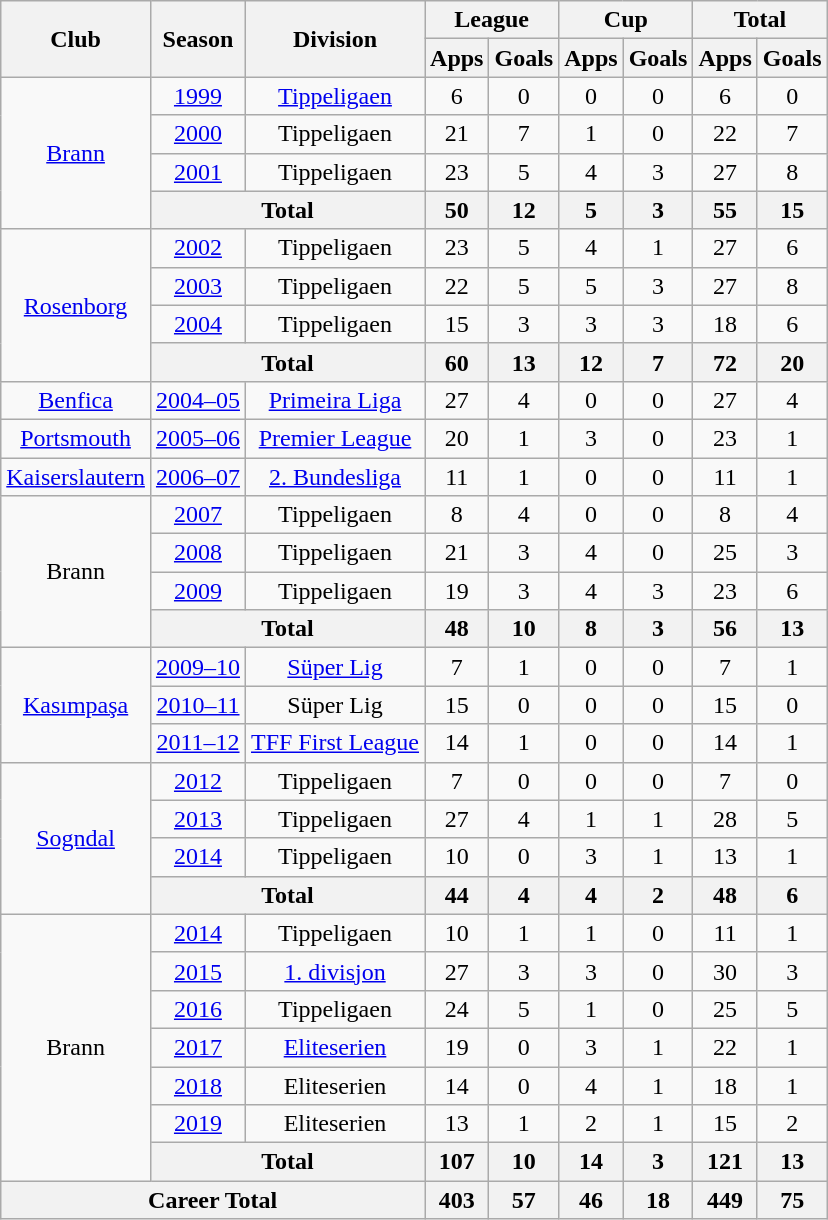<table class="wikitable" style="text-align: center;">
<tr>
<th rowspan="2">Club</th>
<th rowspan="2">Season</th>
<th rowspan="2">Division</th>
<th colspan="2">League</th>
<th colspan="2">Cup</th>
<th colspan="2">Total</th>
</tr>
<tr>
<th>Apps</th>
<th>Goals</th>
<th>Apps</th>
<th>Goals</th>
<th>Apps</th>
<th>Goals</th>
</tr>
<tr>
<td rowspan="4" valign="center"><a href='#'>Brann</a></td>
<td><a href='#'>1999</a></td>
<td><a href='#'>Tippeligaen</a></td>
<td>6</td>
<td>0</td>
<td>0</td>
<td>0</td>
<td>6</td>
<td>0</td>
</tr>
<tr>
<td><a href='#'>2000</a></td>
<td>Tippeligaen</td>
<td>21</td>
<td>7</td>
<td>1</td>
<td>0</td>
<td>22</td>
<td>7</td>
</tr>
<tr>
<td><a href='#'>2001</a></td>
<td>Tippeligaen</td>
<td>23</td>
<td>5</td>
<td>4</td>
<td>3</td>
<td>27</td>
<td>8</td>
</tr>
<tr>
<th colspan="2">Total</th>
<th>50</th>
<th>12</th>
<th>5</th>
<th>3</th>
<th>55</th>
<th>15</th>
</tr>
<tr>
<td rowspan="4" valign="center"><a href='#'>Rosenborg</a></td>
<td><a href='#'>2002</a></td>
<td>Tippeligaen</td>
<td>23</td>
<td>5</td>
<td>4</td>
<td>1</td>
<td>27</td>
<td>6</td>
</tr>
<tr>
<td><a href='#'>2003</a></td>
<td>Tippeligaen</td>
<td>22</td>
<td>5</td>
<td>5</td>
<td>3</td>
<td>27</td>
<td>8</td>
</tr>
<tr>
<td><a href='#'>2004</a></td>
<td>Tippeligaen</td>
<td>15</td>
<td>3</td>
<td>3</td>
<td>3</td>
<td>18</td>
<td>6</td>
</tr>
<tr>
<th colspan="2">Total</th>
<th>60</th>
<th>13</th>
<th>12</th>
<th>7</th>
<th>72</th>
<th>20</th>
</tr>
<tr>
<td rowspan="1" valign="center"><a href='#'>Benfica</a></td>
<td><a href='#'>2004–05</a></td>
<td><a href='#'>Primeira Liga</a></td>
<td>27</td>
<td>4</td>
<td>0</td>
<td>0</td>
<td>27</td>
<td>4</td>
</tr>
<tr>
<td rowspan="1" valign="center"><a href='#'>Portsmouth</a></td>
<td><a href='#'>2005–06</a></td>
<td><a href='#'>Premier League</a></td>
<td>20</td>
<td>1</td>
<td>3</td>
<td>0</td>
<td>23</td>
<td>1</td>
</tr>
<tr>
<td rowspan="1" valign="center"><a href='#'>Kaiserslautern</a></td>
<td><a href='#'>2006–07</a></td>
<td><a href='#'>2. Bundesliga</a></td>
<td>11</td>
<td>1</td>
<td>0</td>
<td>0</td>
<td>11</td>
<td>1</td>
</tr>
<tr>
<td rowspan="4" valign="center">Brann</td>
<td><a href='#'>2007</a></td>
<td>Tippeligaen</td>
<td>8</td>
<td>4</td>
<td>0</td>
<td>0</td>
<td>8</td>
<td>4</td>
</tr>
<tr>
<td><a href='#'>2008</a></td>
<td>Tippeligaen</td>
<td>21</td>
<td>3</td>
<td>4</td>
<td>0</td>
<td>25</td>
<td>3</td>
</tr>
<tr>
<td><a href='#'>2009</a></td>
<td>Tippeligaen</td>
<td>19</td>
<td>3</td>
<td>4</td>
<td>3</td>
<td>23</td>
<td>6</td>
</tr>
<tr>
<th colspan="2">Total</th>
<th>48</th>
<th>10</th>
<th>8</th>
<th>3</th>
<th>56</th>
<th>13</th>
</tr>
<tr>
<td rowspan="3" valign="center"><a href='#'>Kasımpaşa</a></td>
<td><a href='#'>2009–10</a></td>
<td><a href='#'>Süper Lig</a></td>
<td>7</td>
<td>1</td>
<td>0</td>
<td>0</td>
<td>7</td>
<td>1</td>
</tr>
<tr>
<td><a href='#'>2010–11</a></td>
<td>Süper Lig</td>
<td>15</td>
<td>0</td>
<td>0</td>
<td>0</td>
<td>15</td>
<td>0</td>
</tr>
<tr>
<td><a href='#'>2011–12</a></td>
<td><a href='#'>TFF First League</a></td>
<td>14</td>
<td>1</td>
<td>0</td>
<td>0</td>
<td>14</td>
<td>1</td>
</tr>
<tr>
<td rowspan="4" valign="center"><a href='#'>Sogndal</a></td>
<td><a href='#'>2012</a></td>
<td>Tippeligaen</td>
<td>7</td>
<td>0</td>
<td>0</td>
<td>0</td>
<td>7</td>
<td>0</td>
</tr>
<tr>
<td><a href='#'>2013</a></td>
<td>Tippeligaen</td>
<td>27</td>
<td>4</td>
<td>1</td>
<td>1</td>
<td>28</td>
<td>5</td>
</tr>
<tr>
<td><a href='#'>2014</a></td>
<td>Tippeligaen</td>
<td>10</td>
<td>0</td>
<td>3</td>
<td>1</td>
<td>13</td>
<td>1</td>
</tr>
<tr>
<th colspan="2">Total</th>
<th>44</th>
<th>4</th>
<th>4</th>
<th>2</th>
<th>48</th>
<th>6</th>
</tr>
<tr>
<td rowspan="7" valign="center">Brann</td>
<td><a href='#'>2014</a></td>
<td>Tippeligaen</td>
<td>10</td>
<td>1</td>
<td>1</td>
<td>0</td>
<td>11</td>
<td>1</td>
</tr>
<tr>
<td><a href='#'>2015</a></td>
<td><a href='#'>1. divisjon</a></td>
<td>27</td>
<td>3</td>
<td>3</td>
<td>0</td>
<td>30</td>
<td>3</td>
</tr>
<tr>
<td><a href='#'>2016</a></td>
<td>Tippeligaen</td>
<td>24</td>
<td>5</td>
<td>1</td>
<td>0</td>
<td>25</td>
<td>5</td>
</tr>
<tr>
<td><a href='#'>2017</a></td>
<td><a href='#'>Eliteserien</a></td>
<td>19</td>
<td>0</td>
<td>3</td>
<td>1</td>
<td>22</td>
<td>1</td>
</tr>
<tr>
<td><a href='#'>2018</a></td>
<td>Eliteserien</td>
<td>14</td>
<td>0</td>
<td>4</td>
<td>1</td>
<td>18</td>
<td>1</td>
</tr>
<tr>
<td><a href='#'>2019</a></td>
<td>Eliteserien</td>
<td>13</td>
<td>1</td>
<td>2</td>
<td>1</td>
<td>15</td>
<td>2</td>
</tr>
<tr>
<th colspan="2">Total</th>
<th>107</th>
<th>10</th>
<th>14</th>
<th>3</th>
<th>121</th>
<th>13</th>
</tr>
<tr>
<th colspan="3">Career Total</th>
<th>403</th>
<th>57</th>
<th>46</th>
<th>18</th>
<th>449</th>
<th>75</th>
</tr>
</table>
